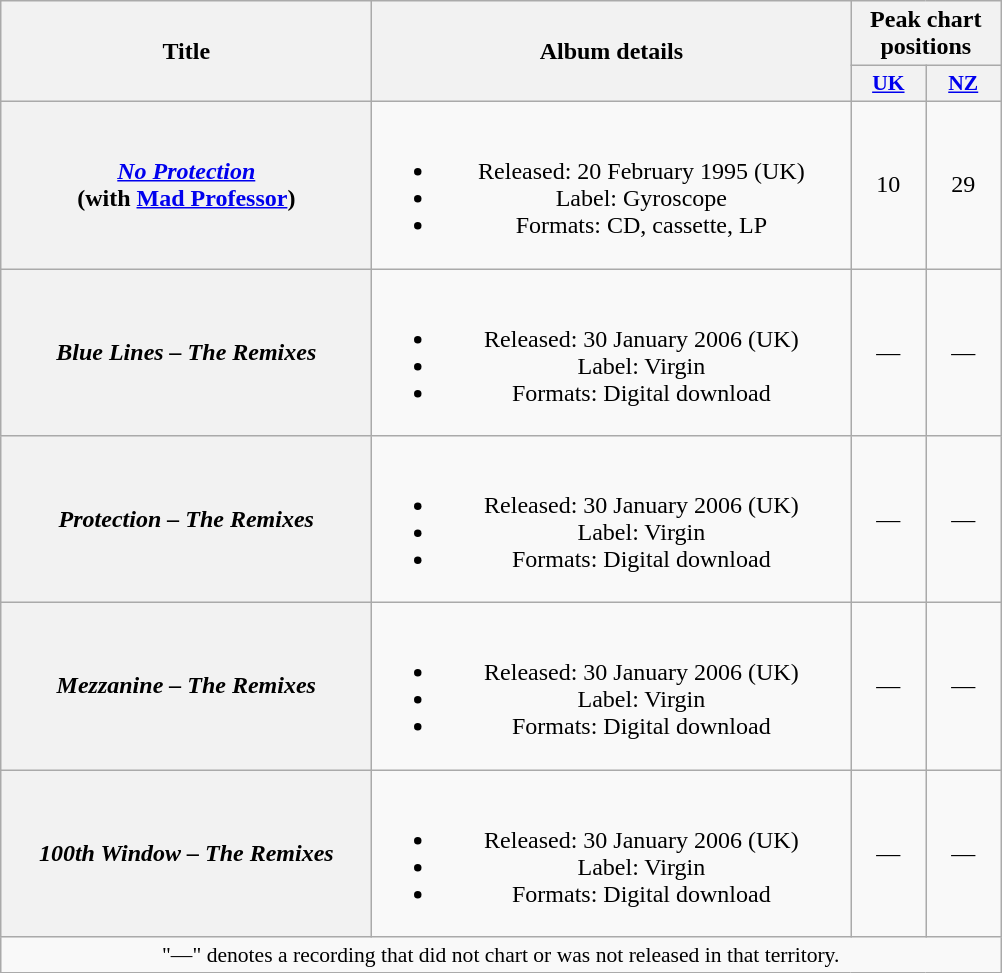<table class="wikitable plainrowheaders" style="text-align:center;">
<tr>
<th scope="col" rowspan="2" style="width:15em;">Title</th>
<th scope="col" rowspan="2" style="width:19.5em;">Album details</th>
<th scope="col" colspan="2">Peak chart positions</th>
</tr>
<tr>
<th scope="col" style="width:3em;font-size:90%;"><a href='#'>UK</a><br></th>
<th scope="col" style="width:3em;font-size:90%;"><a href='#'>NZ</a><br></th>
</tr>
<tr>
<th scope="row"><em><a href='#'>No Protection</a></em><br><span>(with <a href='#'>Mad Professor</a>)</span></th>
<td><br><ul><li>Released: 20 February 1995 <span>(UK)</span></li><li>Label: Gyroscope</li><li>Formats: CD, cassette, LP</li></ul></td>
<td>10</td>
<td>29</td>
</tr>
<tr>
<th scope="row"><em>Blue Lines – The Remixes</em></th>
<td><br><ul><li>Released: 30 January 2006 <span>(UK)</span></li><li>Label: Virgin</li><li>Formats: Digital download</li></ul></td>
<td>—</td>
<td>—</td>
</tr>
<tr>
<th scope="row"><em>Protection – The Remixes</em></th>
<td><br><ul><li>Released: 30 January 2006 <span>(UK)</span></li><li>Label: Virgin</li><li>Formats: Digital download</li></ul></td>
<td>—</td>
<td>—</td>
</tr>
<tr>
<th scope="row"><em>Mezzanine – The Remixes</em></th>
<td><br><ul><li>Released: 30 January 2006 <span>(UK)</span></li><li>Label: Virgin</li><li>Formats: Digital download</li></ul></td>
<td>—</td>
<td>—</td>
</tr>
<tr>
<th scope="row"><em>100th Window – The Remixes</em></th>
<td><br><ul><li>Released: 30 January 2006 <span>(UK)</span></li><li>Label: Virgin</li><li>Formats: Digital download</li></ul></td>
<td>—</td>
<td>—</td>
</tr>
<tr>
<td colspan="4" style="font-size:90%">"—" denotes a recording that did not chart or was not released in that territory.</td>
</tr>
</table>
